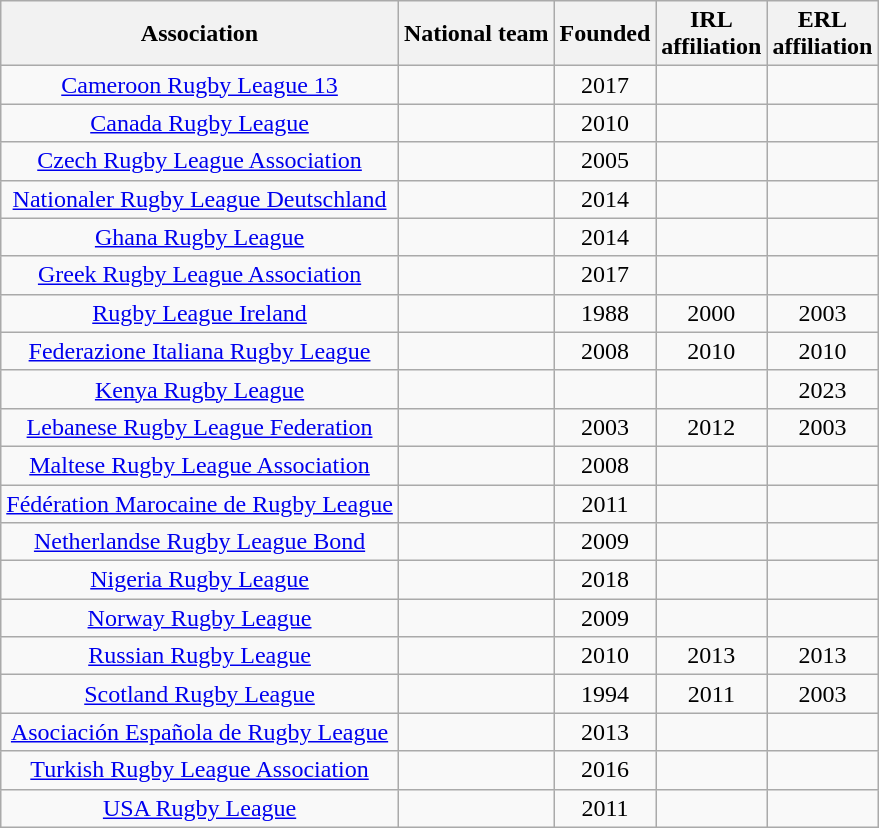<table class="wikitable sortable" style="text-align:center;">
<tr>
<th>Association</th>
<th>National team</th>
<th>Founded</th>
<th>IRL<br>affiliation</th>
<th>ERL<br>affiliation</th>
</tr>
<tr>
<td><a href='#'>Cameroon Rugby League 13</a></td>
<td></td>
<td>2017</td>
<td></td>
<td></td>
</tr>
<tr>
<td><a href='#'>Canada Rugby League</a></td>
<td></td>
<td>2010</td>
<td></td>
<td></td>
</tr>
<tr>
<td><a href='#'>Czech Rugby League Association</a></td>
<td></td>
<td>2005</td>
<td></td>
<td></td>
</tr>
<tr>
<td><a href='#'>Nationaler Rugby League Deutschland</a></td>
<td></td>
<td>2014</td>
<td></td>
<td></td>
</tr>
<tr>
<td><a href='#'>Ghana Rugby League</a></td>
<td></td>
<td>2014</td>
<td></td>
<td></td>
</tr>
<tr>
<td><a href='#'>Greek Rugby League Association</a></td>
<td></td>
<td>2017</td>
<td></td>
<td></td>
</tr>
<tr>
<td><a href='#'>Rugby League Ireland</a></td>
<td></td>
<td>1988</td>
<td>2000</td>
<td>2003</td>
</tr>
<tr>
<td><a href='#'>Federazione Italiana Rugby League</a></td>
<td></td>
<td>2008</td>
<td>2010</td>
<td>2010</td>
</tr>
<tr>
<td><a href='#'>Kenya Rugby League</a></td>
<td></td>
<td></td>
<td></td>
<td>2023</td>
</tr>
<tr>
<td><a href='#'>Lebanese Rugby League Federation</a></td>
<td></td>
<td>2003</td>
<td>2012</td>
<td>2003</td>
</tr>
<tr>
<td><a href='#'>Maltese Rugby League Association</a></td>
<td></td>
<td>2008</td>
<td></td>
<td></td>
</tr>
<tr>
<td><a href='#'>Fédération Marocaine de Rugby League</a></td>
<td></td>
<td>2011</td>
<td></td>
<td></td>
</tr>
<tr>
<td><a href='#'>Netherlandse Rugby League Bond</a></td>
<td></td>
<td>2009</td>
<td></td>
<td></td>
</tr>
<tr>
<td><a href='#'>Nigeria Rugby League</a></td>
<td></td>
<td>2018</td>
<td></td>
<td></td>
</tr>
<tr>
<td><a href='#'>Norway Rugby League</a></td>
<td></td>
<td>2009</td>
<td></td>
<td></td>
</tr>
<tr>
<td><a href='#'>Russian Rugby League</a></td>
<td></td>
<td>2010</td>
<td>2013</td>
<td>2013</td>
</tr>
<tr>
<td><a href='#'>Scotland Rugby League</a></td>
<td></td>
<td>1994</td>
<td>2011</td>
<td>2003</td>
</tr>
<tr>
<td><a href='#'>Asociación Española de Rugby League</a></td>
<td></td>
<td>2013</td>
<td></td>
<td></td>
</tr>
<tr>
<td><a href='#'>Turkish Rugby League Association</a></td>
<td></td>
<td>2016</td>
<td></td>
<td></td>
</tr>
<tr>
<td><a href='#'>USA Rugby League</a></td>
<td></td>
<td>2011</td>
<td></td>
<td></td>
</tr>
</table>
